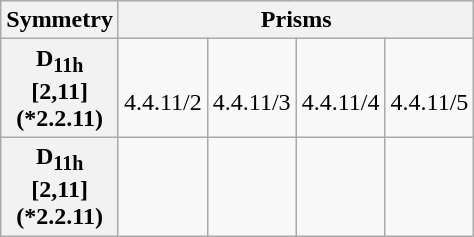<table class=wikitable>
<tr>
<th>Symmetry</th>
<th colspan=4>Prisms</th>
</tr>
<tr>
<th align=center>D<sub>11h</sub><br>[2,11]<br>(*2.2.11)</th>
<td><br>4.4.11/2<br></td>
<td><br>4.4.11/3<br></td>
<td><br>4.4.11/4<br></td>
<td><br>4.4.11/5<br></td>
</tr>
<tr valign=top align=center>
<th>D<sub>11h</sub><br>[2,11]<br>(*2.2.11)</th>
<td><br></td>
<td><br></td>
<td><br></td>
<td><br></td>
</tr>
</table>
